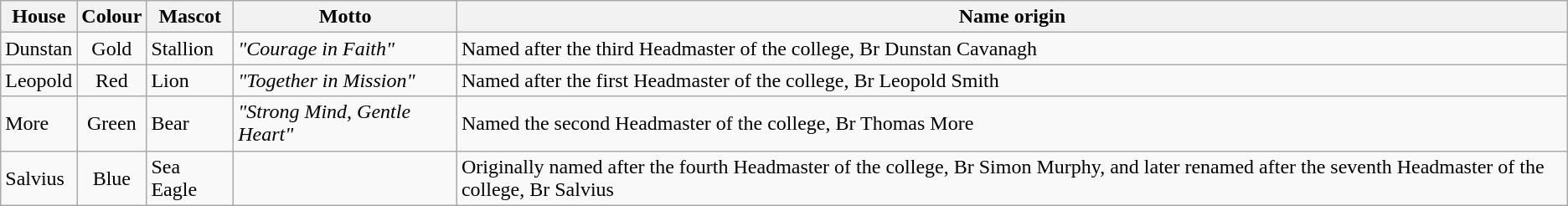<table class="wikitable">
<tr>
<th>House</th>
<th>Colour</th>
<th>Mascot</th>
<th>Motto</th>
<th>Name origin</th>
</tr>
<tr>
<td>Dunstan</td>
<td align="center">Gold<br></td>
<td>Stallion</td>
<td><em>"Courage in Faith"</em></td>
<td>Named after the third Headmaster of the college, Br Dunstan Cavanagh</td>
</tr>
<tr>
<td>Leopold</td>
<td align="center">Red<br></td>
<td>Lion</td>
<td><em>"Together in Mission"</em></td>
<td>Named after the first Headmaster of the college, Br Leopold Smith</td>
</tr>
<tr>
<td>More</td>
<td align="center">Green<br></td>
<td>Bear</td>
<td><em>"Strong Mind, Gentle Heart"</em></td>
<td>Named the second Headmaster of the college, Br Thomas More</td>
</tr>
<tr>
<td>Salvius</td>
<td align="center">Blue<br></td>
<td>Sea Eagle</td>
<td><strong><em></td>
<td>Originally named after the fourth Headmaster of the college, Br Simon Murphy, and later renamed after the seventh Headmaster of the college, Br Salvius</td>
</tr>
</table>
